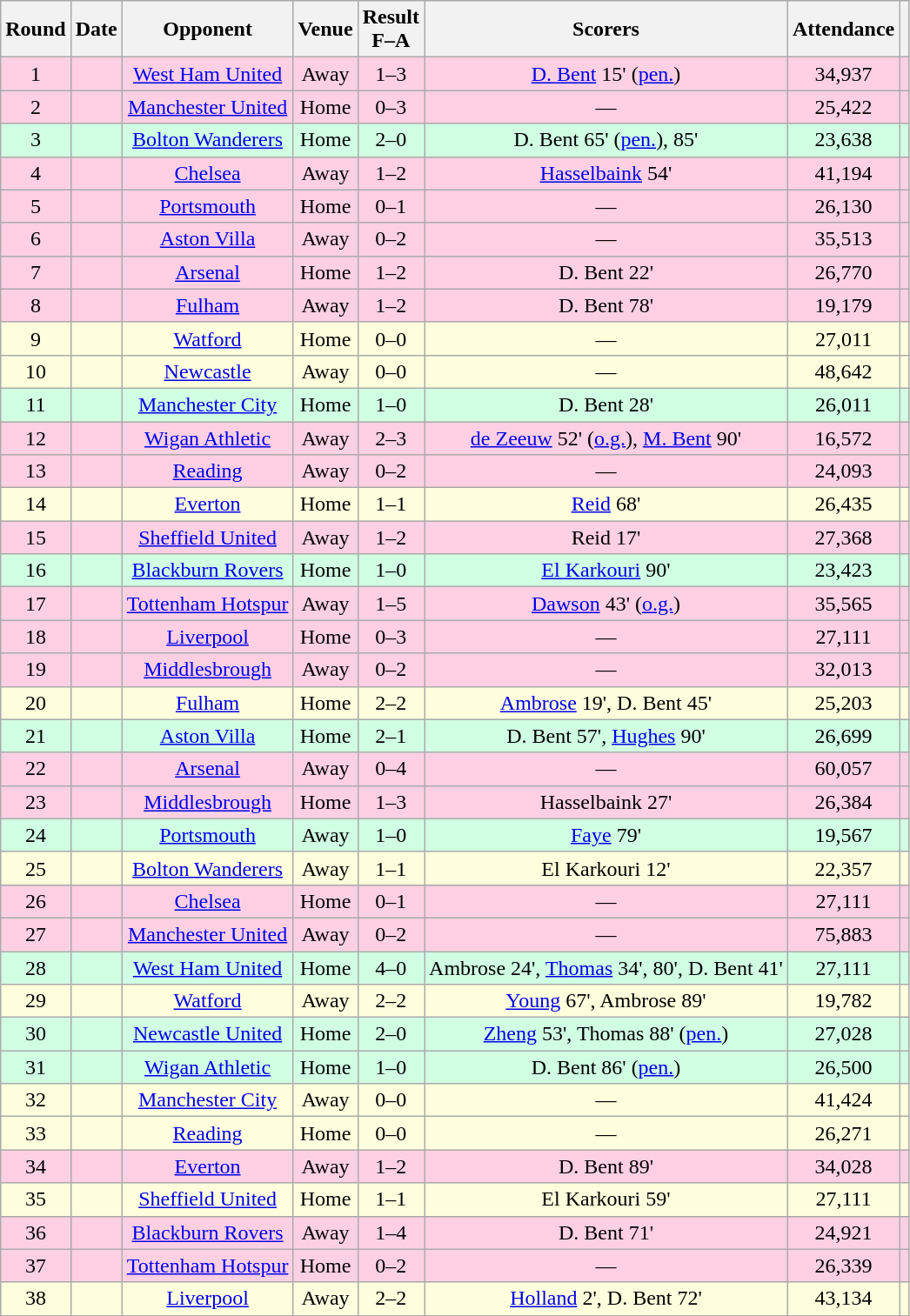<table class="wikitable sortable" style="text-align:center">
<tr>
<th>Round</th>
<th>Date</th>
<th>Opponent</th>
<th>Venue</th>
<th>Result<br>F–A</th>
<th class="unsortable">Scorers</th>
<th>Attendance</th>
<th class="unsortable"></th>
</tr>
<tr style="background-color: #ffd0e3;">
<td>1</td>
<td></td>
<td><a href='#'>West Ham United</a></td>
<td>Away</td>
<td>1–3</td>
<td><a href='#'>D. Bent</a> 15' (<a href='#'>pen.</a>)</td>
<td>34,937</td>
<td></td>
</tr>
<tr style="background-color: #ffd0e3;">
<td>2</td>
<td></td>
<td><a href='#'>Manchester United</a></td>
<td>Home</td>
<td>0–3</td>
<td>—</td>
<td>25,422</td>
<td></td>
</tr>
<tr style="background-color: #d0ffe3;">
<td>3</td>
<td></td>
<td><a href='#'>Bolton Wanderers</a></td>
<td>Home</td>
<td>2–0</td>
<td>D. Bent 65' (<a href='#'>pen.</a>), 85'</td>
<td>23,638</td>
<td></td>
</tr>
<tr style="background-color: #ffd0e3;">
<td>4</td>
<td></td>
<td><a href='#'>Chelsea</a></td>
<td>Away</td>
<td>1–2</td>
<td><a href='#'>Hasselbaink</a> 54'</td>
<td>41,194</td>
<td></td>
</tr>
<tr style="background-color: #ffd0e3;">
<td>5</td>
<td></td>
<td><a href='#'>Portsmouth</a></td>
<td>Home</td>
<td>0–1</td>
<td>—</td>
<td>26,130</td>
<td></td>
</tr>
<tr style="background-color: #ffd0e3;">
<td>6</td>
<td></td>
<td><a href='#'>Aston Villa</a></td>
<td>Away</td>
<td>0–2</td>
<td>—</td>
<td>35,513</td>
<td></td>
</tr>
<tr style="background-color: #ffd0e3;">
<td>7</td>
<td></td>
<td><a href='#'>Arsenal</a></td>
<td>Home</td>
<td>1–2</td>
<td>D. Bent 22'</td>
<td>26,770</td>
<td></td>
</tr>
<tr style="background-color: #ffd0e3;">
<td>8</td>
<td></td>
<td><a href='#'>Fulham</a></td>
<td>Away</td>
<td>1–2</td>
<td>D. Bent 78'</td>
<td>19,179</td>
<td></td>
</tr>
<tr style="background-color: #ffffdd;">
<td>9</td>
<td></td>
<td><a href='#'>Watford</a></td>
<td>Home</td>
<td>0–0</td>
<td>—</td>
<td>27,011</td>
<td></td>
</tr>
<tr style="background-color: #ffffdd;">
<td>10</td>
<td></td>
<td><a href='#'>Newcastle</a></td>
<td>Away</td>
<td>0–0</td>
<td>—</td>
<td>48,642</td>
<td></td>
</tr>
<tr style="background-color: #d0ffe3;">
<td>11</td>
<td></td>
<td><a href='#'>Manchester City</a></td>
<td>Home</td>
<td>1–0</td>
<td>D. Bent 28'</td>
<td>26,011</td>
<td></td>
</tr>
<tr style="background-color: #ffd0e3;">
<td>12</td>
<td></td>
<td><a href='#'>Wigan Athletic</a></td>
<td>Away</td>
<td>2–3</td>
<td><a href='#'>de Zeeuw</a> 52' (<a href='#'>o.g.</a>), <a href='#'>M. Bent</a> 90'</td>
<td>16,572</td>
<td></td>
</tr>
<tr style="background-color: #ffd0e3;">
<td>13</td>
<td></td>
<td><a href='#'>Reading</a></td>
<td>Away</td>
<td>0–2</td>
<td>—</td>
<td>24,093</td>
<td></td>
</tr>
<tr style="background-color: #ffffdd;">
<td>14</td>
<td></td>
<td><a href='#'>Everton</a></td>
<td>Home</td>
<td>1–1</td>
<td><a href='#'>Reid</a> 68'</td>
<td>26,435</td>
<td></td>
</tr>
<tr style="background-color: #ffd0e3;">
<td>15</td>
<td></td>
<td><a href='#'>Sheffield United</a></td>
<td>Away</td>
<td>1–2</td>
<td>Reid 17'</td>
<td>27,368</td>
<td></td>
</tr>
<tr style="background-color: #d0ffe3;">
<td>16</td>
<td></td>
<td><a href='#'>Blackburn Rovers</a></td>
<td>Home</td>
<td>1–0</td>
<td><a href='#'>El Karkouri</a> 90'</td>
<td>23,423</td>
<td></td>
</tr>
<tr style="background-color: #ffd0e3;">
<td>17</td>
<td></td>
<td><a href='#'>Tottenham Hotspur</a></td>
<td>Away</td>
<td>1–5</td>
<td><a href='#'>Dawson</a> 43' (<a href='#'>o.g.</a>)</td>
<td>35,565</td>
<td></td>
</tr>
<tr style="background-color: #ffd0e3;">
<td>18</td>
<td></td>
<td><a href='#'>Liverpool</a></td>
<td>Home</td>
<td>0–3</td>
<td>—</td>
<td>27,111</td>
<td></td>
</tr>
<tr style="background-color: #ffd0e3;">
<td>19</td>
<td></td>
<td><a href='#'>Middlesbrough</a></td>
<td>Away</td>
<td>0–2</td>
<td>—</td>
<td>32,013</td>
<td></td>
</tr>
<tr style="background-color: #ffffdd;">
<td>20</td>
<td></td>
<td><a href='#'>Fulham</a></td>
<td>Home</td>
<td>2–2</td>
<td><a href='#'>Ambrose</a> 19', D. Bent 45'</td>
<td>25,203</td>
<td></td>
</tr>
<tr style="background-color: #d0ffe3;">
<td>21</td>
<td></td>
<td><a href='#'>Aston Villa</a></td>
<td>Home</td>
<td>2–1</td>
<td>D. Bent 57', <a href='#'>Hughes</a> 90'</td>
<td>26,699</td>
<td></td>
</tr>
<tr style="background-color: #ffd0e3;">
<td>22</td>
<td></td>
<td><a href='#'>Arsenal</a></td>
<td>Away</td>
<td>0–4</td>
<td>—</td>
<td>60,057</td>
<td></td>
</tr>
<tr style="background-color: #ffd0e3;">
<td>23</td>
<td></td>
<td><a href='#'>Middlesbrough</a></td>
<td>Home</td>
<td>1–3</td>
<td>Hasselbaink 27'</td>
<td>26,384</td>
<td></td>
</tr>
<tr style="background-color: #d0ffe3;">
<td>24</td>
<td></td>
<td><a href='#'>Portsmouth</a></td>
<td>Away</td>
<td>1–0</td>
<td><a href='#'>Faye</a> 79'</td>
<td>19,567</td>
<td></td>
</tr>
<tr style="background-color: #ffffdd;">
<td>25</td>
<td></td>
<td><a href='#'>Bolton Wanderers</a></td>
<td>Away</td>
<td>1–1</td>
<td>El Karkouri 12'</td>
<td>22,357</td>
<td></td>
</tr>
<tr style="background-color: #ffd0e3;">
<td>26</td>
<td></td>
<td><a href='#'>Chelsea</a></td>
<td>Home</td>
<td>0–1</td>
<td>—</td>
<td>27,111</td>
<td></td>
</tr>
<tr style="background-color: #ffd0e3;">
<td>27</td>
<td></td>
<td><a href='#'>Manchester United</a></td>
<td>Away</td>
<td>0–2</td>
<td>—</td>
<td>75,883</td>
<td></td>
</tr>
<tr style="background-color: #d0ffe3;">
<td>28</td>
<td></td>
<td><a href='#'>West Ham United</a></td>
<td>Home</td>
<td>4–0</td>
<td>Ambrose 24', <a href='#'>Thomas</a> 34', 80', D. Bent 41'</td>
<td>27,111</td>
<td></td>
</tr>
<tr style="background-color: #ffffdd;">
<td>29</td>
<td></td>
<td><a href='#'>Watford</a></td>
<td>Away</td>
<td>2–2</td>
<td><a href='#'>Young</a> 67', Ambrose 89'</td>
<td>19,782</td>
<td></td>
</tr>
<tr style="background-color: #d0ffe3;">
<td>30</td>
<td></td>
<td><a href='#'>Newcastle United</a></td>
<td>Home</td>
<td>2–0</td>
<td><a href='#'>Zheng</a> 53', Thomas 88' (<a href='#'>pen.</a>)</td>
<td>27,028</td>
<td></td>
</tr>
<tr style="background-color: #d0ffe3;">
<td>31</td>
<td></td>
<td><a href='#'>Wigan Athletic</a></td>
<td>Home</td>
<td>1–0</td>
<td>D. Bent 86' (<a href='#'>pen.</a>)</td>
<td>26,500</td>
<td></td>
</tr>
<tr style="background-color: #ffffdd;">
<td>32</td>
<td></td>
<td><a href='#'>Manchester City</a></td>
<td>Away</td>
<td>0–0</td>
<td>—</td>
<td>41,424</td>
<td></td>
</tr>
<tr style="background-color: #ffffdd;">
<td>33</td>
<td></td>
<td><a href='#'>Reading</a></td>
<td>Home</td>
<td>0–0</td>
<td>—</td>
<td>26,271</td>
<td></td>
</tr>
<tr style="background-color: #ffd0e3;">
<td>34</td>
<td></td>
<td><a href='#'>Everton</a></td>
<td>Away</td>
<td>1–2</td>
<td>D. Bent 89'</td>
<td>34,028</td>
<td></td>
</tr>
<tr style="background-color: #ffffdd;">
<td>35</td>
<td></td>
<td><a href='#'>Sheffield United</a></td>
<td>Home</td>
<td>1–1</td>
<td>El Karkouri 59'</td>
<td>27,111</td>
<td></td>
</tr>
<tr style="background-color: #ffd0e3;">
<td>36</td>
<td></td>
<td><a href='#'>Blackburn Rovers</a></td>
<td>Away</td>
<td>1–4</td>
<td>D. Bent 71'</td>
<td>24,921</td>
<td></td>
</tr>
<tr style="background-color: #ffd0e3;">
<td>37</td>
<td></td>
<td><a href='#'>Tottenham Hotspur</a></td>
<td>Home</td>
<td>0–2</td>
<td>—</td>
<td>26,339</td>
<td></td>
</tr>
<tr style="background-color: #ffffdd;">
<td>38</td>
<td></td>
<td><a href='#'>Liverpool</a></td>
<td>Away</td>
<td>2–2</td>
<td><a href='#'>Holland</a> 2', D. Bent 72'</td>
<td>43,134</td>
<td></td>
</tr>
</table>
